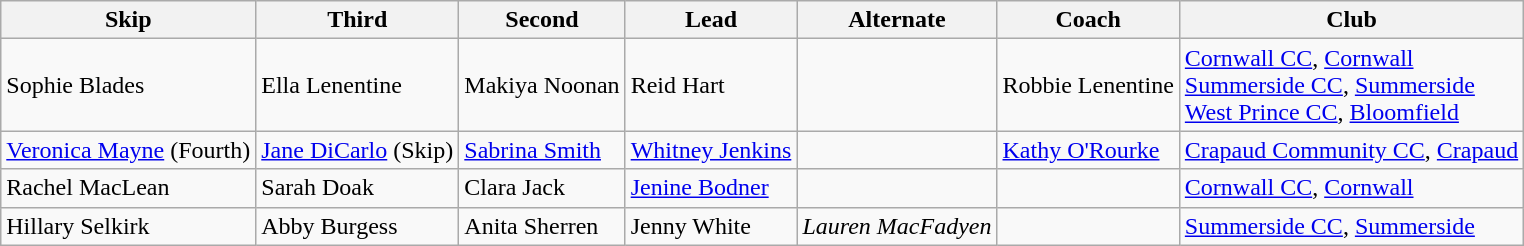<table class="wikitable">
<tr>
<th scope="col">Skip</th>
<th scope="col">Third</th>
<th scope="col">Second</th>
<th scope="col">Lead</th>
<th scope="col">Alternate</th>
<th scope="col">Coach</th>
<th scope="col">Club</th>
</tr>
<tr>
<td>Sophie Blades</td>
<td>Ella Lenentine</td>
<td>Makiya Noonan</td>
<td>Reid Hart</td>
<td></td>
<td>Robbie Lenentine</td>
<td><a href='#'>Cornwall CC</a>, <a href='#'>Cornwall</a> <br> <a href='#'>Summerside CC</a>, <a href='#'>Summerside</a> <br> <a href='#'>West Prince CC</a>, <a href='#'>Bloomfield</a></td>
</tr>
<tr>
<td><a href='#'>Veronica Mayne</a> (Fourth)</td>
<td><a href='#'>Jane DiCarlo</a> (Skip)</td>
<td><a href='#'>Sabrina Smith</a></td>
<td><a href='#'>Whitney Jenkins</a></td>
<td></td>
<td><a href='#'>Kathy O'Rourke</a></td>
<td><a href='#'>Crapaud Community CC</a>, <a href='#'>Crapaud</a></td>
</tr>
<tr>
<td>Rachel MacLean</td>
<td>Sarah Doak</td>
<td>Clara Jack</td>
<td><a href='#'>Jenine Bodner</a></td>
<td></td>
<td></td>
<td><a href='#'>Cornwall CC</a>, <a href='#'>Cornwall</a></td>
</tr>
<tr>
<td>Hillary Selkirk</td>
<td>Abby Burgess</td>
<td>Anita Sherren</td>
<td>Jenny White</td>
<td><em>Lauren MacFadyen</em></td>
<td></td>
<td><a href='#'>Summerside CC</a>, <a href='#'>Summerside</a></td>
</tr>
</table>
